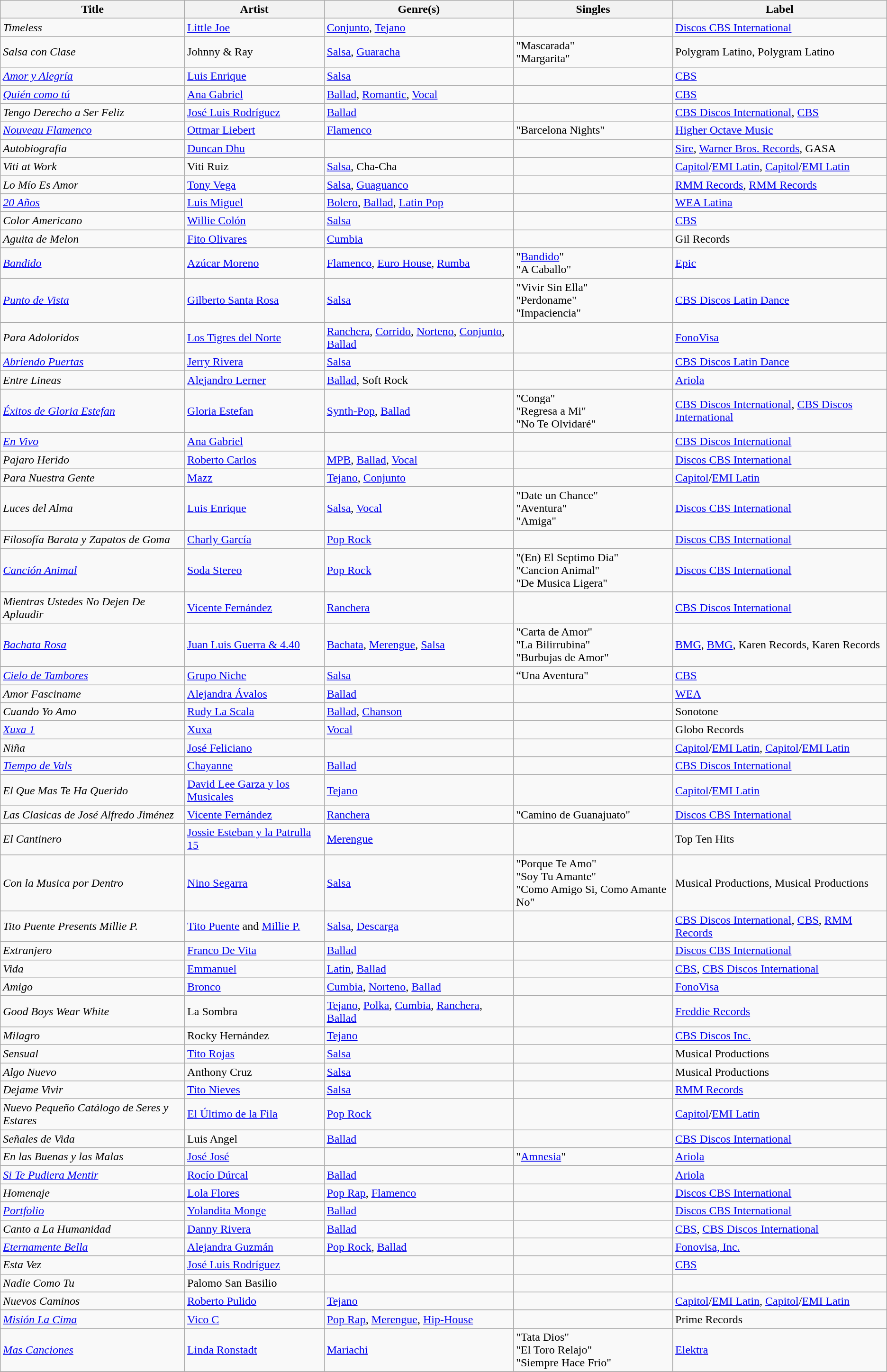<table class="wikitable sortable" style="text-align: left;">
<tr>
<th>Title</th>
<th>Artist</th>
<th>Genre(s)</th>
<th>Singles</th>
<th>Label</th>
</tr>
<tr>
<td><em>Timeless</em></td>
<td><a href='#'>Little Joe</a></td>
<td><a href='#'>Conjunto</a>, <a href='#'>Tejano</a></td>
<td></td>
<td><a href='#'>Discos CBS International</a></td>
</tr>
<tr>
<td><em>Salsa con Clase</em></td>
<td>Johnny & Ray</td>
<td><a href='#'>Salsa</a>, <a href='#'>Guaracha</a></td>
<td>"Mascarada"<br>"Margarita"</td>
<td>Polygram Latino, Polygram Latino</td>
</tr>
<tr>
<td><em><a href='#'>Amor y Alegría</a></em></td>
<td><a href='#'>Luis Enrique</a></td>
<td><a href='#'>Salsa</a></td>
<td></td>
<td><a href='#'>CBS</a></td>
</tr>
<tr>
<td><em><a href='#'>Quién como tú</a></em></td>
<td><a href='#'>Ana Gabriel</a></td>
<td><a href='#'>Ballad</a>, <a href='#'>Romantic</a>, <a href='#'>Vocal</a></td>
<td></td>
<td><a href='#'>CBS</a></td>
</tr>
<tr>
<td><em>Tengo Derecho a Ser Feliz</em></td>
<td><a href='#'>José Luis Rodríguez</a></td>
<td><a href='#'>Ballad</a></td>
<td></td>
<td><a href='#'>CBS Discos International</a>, <a href='#'>CBS</a></td>
</tr>
<tr>
<td><em><a href='#'>Nouveau Flamenco</a></em></td>
<td><a href='#'>Ottmar Liebert</a></td>
<td><a href='#'>Flamenco</a></td>
<td>"Barcelona Nights"</td>
<td><a href='#'>Higher Octave Music</a></td>
</tr>
<tr>
<td><em>Autobiografia</em></td>
<td><a href='#'>Duncan Dhu</a></td>
<td></td>
<td></td>
<td><a href='#'>Sire</a>, <a href='#'>Warner Bros. Records</a>, GASA</td>
</tr>
<tr>
<td><em>Viti at Work</em></td>
<td>Viti Ruiz</td>
<td><a href='#'>Salsa</a>, Cha-Cha</td>
<td></td>
<td><a href='#'>Capitol</a>/<a href='#'>EMI Latin</a>, <a href='#'>Capitol</a>/<a href='#'>EMI Latin</a></td>
</tr>
<tr>
<td><em>Lo Mío Es Amor</em></td>
<td><a href='#'>Tony Vega</a></td>
<td><a href='#'>Salsa</a>, <a href='#'>Guaguanco</a></td>
<td></td>
<td><a href='#'>RMM Records</a>, <a href='#'>RMM Records</a></td>
</tr>
<tr>
<td><em><a href='#'>20 Años</a></em></td>
<td><a href='#'>Luis Miguel</a></td>
<td><a href='#'>Bolero</a>, <a href='#'>Ballad</a>, <a href='#'>Latin Pop</a></td>
<td></td>
<td><a href='#'>WEA Latina</a></td>
</tr>
<tr>
<td><em>Color Americano</em></td>
<td><a href='#'>Willie Colón</a></td>
<td><a href='#'>Salsa</a></td>
<td></td>
<td><a href='#'>CBS</a></td>
</tr>
<tr>
<td><em>Aguita de Melon</em></td>
<td><a href='#'>Fito Olivares</a></td>
<td><a href='#'>Cumbia</a></td>
<td></td>
<td>Gil Records</td>
</tr>
<tr>
<td><em><a href='#'>Bandido</a></em></td>
<td><a href='#'>Azúcar Moreno</a></td>
<td><a href='#'>Flamenco</a>, <a href='#'>Euro House</a>, <a href='#'>Rumba</a></td>
<td>"<a href='#'>Bandido</a>"<br>"A Caballo"</td>
<td><a href='#'>Epic</a></td>
</tr>
<tr>
<td><em><a href='#'>Punto de Vista</a></em></td>
<td><a href='#'>Gilberto Santa Rosa</a></td>
<td><a href='#'>Salsa</a></td>
<td>"Vivir Sin Ella"<br>"Perdoname"<br>"Impaciencia"</td>
<td><a href='#'>CBS Discos Latin Dance</a></td>
</tr>
<tr>
<td><em>Para Adoloridos</em></td>
<td><a href='#'>Los Tigres del Norte</a></td>
<td><a href='#'>Ranchera</a>, <a href='#'>Corrido</a>, <a href='#'>Norteno</a>, <a href='#'>Conjunto</a>, <a href='#'>Ballad</a></td>
<td></td>
<td><a href='#'>FonoVisa</a></td>
</tr>
<tr>
<td><em><a href='#'>Abriendo Puertas</a></em></td>
<td><a href='#'>Jerry Rivera</a></td>
<td><a href='#'>Salsa</a></td>
<td></td>
<td><a href='#'>CBS Discos Latin Dance</a></td>
</tr>
<tr>
<td><em>Entre Lineas</em></td>
<td><a href='#'>Alejandro Lerner</a></td>
<td><a href='#'>Ballad</a>, Soft Rock</td>
<td></td>
<td><a href='#'>Ariola</a></td>
</tr>
<tr>
<td><em><a href='#'>Éxitos de Gloria Estefan</a></em></td>
<td><a href='#'>Gloria Estefan</a></td>
<td><a href='#'>Synth-Pop</a>, <a href='#'>Ballad</a></td>
<td>"Conga"<br>"Regresa a Mi"<br>"No Te Olvidaré"</td>
<td><a href='#'>CBS Discos International</a>, <a href='#'>CBS Discos International</a></td>
</tr>
<tr>
<td><em><a href='#'>En Vivo</a></em></td>
<td><a href='#'>Ana Gabriel</a></td>
<td></td>
<td></td>
<td><a href='#'>CBS Discos International</a></td>
</tr>
<tr>
<td><em>Pajaro Herido</em></td>
<td><a href='#'>Roberto Carlos</a></td>
<td><a href='#'>MPB</a>, <a href='#'>Ballad</a>, <a href='#'>Vocal</a></td>
<td></td>
<td><a href='#'>Discos CBS International</a></td>
</tr>
<tr>
<td><em>Para Nuestra Gente</em></td>
<td><a href='#'>Mazz</a></td>
<td><a href='#'>Tejano</a>, <a href='#'>Conjunto</a></td>
<td></td>
<td><a href='#'>Capitol</a>/<a href='#'>EMI Latin</a></td>
</tr>
<tr>
<td><em>Luces del Alma</em></td>
<td><a href='#'>Luis Enrique</a></td>
<td><a href='#'>Salsa</a>, <a href='#'>Vocal</a></td>
<td>"Date un Chance"<br>"Aventura"<br>"Amiga"</td>
<td><a href='#'>Discos CBS International</a></td>
</tr>
<tr>
<td><em>Filosofía Barata y Zapatos de Goma</em></td>
<td><a href='#'>Charly García</a></td>
<td><a href='#'>Pop Rock</a></td>
<td></td>
<td><a href='#'>Discos CBS International</a></td>
</tr>
<tr>
<td><em><a href='#'>Canción Animal</a></em></td>
<td><a href='#'>Soda Stereo</a></td>
<td><a href='#'>Pop Rock</a></td>
<td>"(En) El Septimo Dia"<br>"Cancion Animal"<br>"De Musica Ligera"</td>
<td><a href='#'>Discos CBS International</a></td>
</tr>
<tr>
<td><em>Mientras Ustedes No Dejen De Aplaudir</em></td>
<td><a href='#'>Vicente Fernández</a></td>
<td><a href='#'>Ranchera</a></td>
<td></td>
<td><a href='#'>CBS Discos International</a></td>
</tr>
<tr>
<td><em><a href='#'>Bachata Rosa</a></em></td>
<td><a href='#'>Juan Luis Guerra & 4.40</a></td>
<td><a href='#'>Bachata</a>, <a href='#'>Merengue</a>, <a href='#'>Salsa</a></td>
<td>"Carta de Amor"<br>"La Bilirrubina"<br>"Burbujas de Amor"</td>
<td><a href='#'>BMG</a>, <a href='#'>BMG</a>, Karen Records, Karen Records</td>
</tr>
<tr>
<td><em><a href='#'>Cielo de Tambores</a></em></td>
<td><a href='#'>Grupo Niche</a></td>
<td><a href='#'>Salsa</a></td>
<td>“Una Aventura"</td>
<td><a href='#'>CBS</a></td>
</tr>
<tr>
<td><em>Amor Fasciname</em></td>
<td><a href='#'>Alejandra Ávalos</a></td>
<td><a href='#'>Ballad</a></td>
<td></td>
<td><a href='#'>WEA</a></td>
</tr>
<tr>
<td><em>Cuando Yo Amo</em></td>
<td><a href='#'>Rudy La Scala</a></td>
<td><a href='#'>Ballad</a>, <a href='#'>Chanson</a></td>
<td></td>
<td>Sonotone</td>
</tr>
<tr>
<td><em><a href='#'>Xuxa 1</a></em></td>
<td><a href='#'>Xuxa</a></td>
<td><a href='#'>Vocal</a></td>
<td></td>
<td>Globo Records</td>
</tr>
<tr>
<td><em>Niña</em></td>
<td><a href='#'>José Feliciano</a></td>
<td></td>
<td></td>
<td><a href='#'>Capitol</a>/<a href='#'>EMI Latin</a>, <a href='#'>Capitol</a>/<a href='#'>EMI Latin</a></td>
</tr>
<tr>
<td><em><a href='#'>Tiempo de Vals</a></em></td>
<td><a href='#'>Chayanne</a></td>
<td><a href='#'>Ballad</a></td>
<td></td>
<td><a href='#'>CBS Discos International</a></td>
</tr>
<tr>
<td><em>El Que Mas Te Ha Querido</em></td>
<td><a href='#'>David Lee Garza y los Musicales</a></td>
<td><a href='#'>Tejano</a></td>
<td></td>
<td><a href='#'>Capitol</a>/<a href='#'>EMI Latin</a></td>
</tr>
<tr>
<td><em>Las Clasicas de José Alfredo Jiménez</em></td>
<td><a href='#'>Vicente Fernández</a></td>
<td><a href='#'>Ranchera</a></td>
<td>"Camino de Guanajuato"</td>
<td><a href='#'>Discos CBS International</a></td>
</tr>
<tr>
<td><em>El Cantinero</em></td>
<td><a href='#'>Jossie Esteban y la Patrulla 15</a></td>
<td><a href='#'>Merengue</a></td>
<td></td>
<td>Top Ten Hits</td>
</tr>
<tr>
<td><em>Con la Musica por Dentro</em></td>
<td><a href='#'>Nino Segarra</a></td>
<td><a href='#'>Salsa</a></td>
<td>"Porque Te Amo"<br>"Soy Tu Amante"<br>"Como Amigo Si, Como Amante No"</td>
<td>Musical Productions, Musical Productions</td>
</tr>
<tr>
<td><em>Tito Puente Presents Millie P.</em></td>
<td><a href='#'>Tito Puente</a> and <a href='#'>Millie P.</a></td>
<td><a href='#'>Salsa</a>, <a href='#'>Descarga</a></td>
<td></td>
<td><a href='#'>CBS Discos International</a>, <a href='#'>CBS</a>, <a href='#'>RMM Records</a></td>
</tr>
<tr>
<td><em>Extranjero</em></td>
<td><a href='#'>Franco De Vita</a></td>
<td><a href='#'>Ballad</a></td>
<td></td>
<td><a href='#'>Discos CBS International</a></td>
</tr>
<tr>
<td><em>Vida</em></td>
<td><a href='#'>Emmanuel</a></td>
<td><a href='#'>Latin</a>, <a href='#'>Ballad</a></td>
<td></td>
<td><a href='#'>CBS</a>, <a href='#'>CBS Discos International</a></td>
</tr>
<tr>
<td><em>Amigo</em></td>
<td><a href='#'>Bronco</a></td>
<td><a href='#'>Cumbia</a>, <a href='#'>Norteno</a>, <a href='#'>Ballad</a></td>
<td></td>
<td><a href='#'>FonoVisa</a></td>
</tr>
<tr>
<td><em>Good Boys Wear White</em></td>
<td>La Sombra</td>
<td><a href='#'>Tejano</a>, <a href='#'>Polka</a>, <a href='#'>Cumbia</a>, <a href='#'>Ranchera</a>, <a href='#'>Ballad</a></td>
<td></td>
<td><a href='#'>Freddie Records</a></td>
</tr>
<tr>
<td><em>Milagro</em></td>
<td>Rocky Hernández</td>
<td><a href='#'>Tejano</a></td>
<td></td>
<td><a href='#'>CBS Discos Inc.</a></td>
</tr>
<tr>
<td><em>Sensual</em></td>
<td><a href='#'>Tito Rojas</a></td>
<td><a href='#'>Salsa</a></td>
<td></td>
<td>Musical Productions</td>
</tr>
<tr>
<td><em>Algo Nuevo</em></td>
<td>Anthony Cruz</td>
<td><a href='#'>Salsa</a></td>
<td></td>
<td>Musical Productions</td>
</tr>
<tr>
<td><em>Dejame Vivir</em></td>
<td><a href='#'>Tito Nieves</a></td>
<td><a href='#'>Salsa</a></td>
<td></td>
<td><a href='#'>RMM Records</a></td>
</tr>
<tr>
<td><em>Nuevo Pequeño Catálogo de Seres y Estares</em></td>
<td><a href='#'>El Último de la Fila</a></td>
<td><a href='#'>Pop Rock</a></td>
<td></td>
<td><a href='#'>Capitol</a>/<a href='#'>EMI Latin</a></td>
</tr>
<tr>
<td><em>Señales de Vida</em></td>
<td>Luis Angel</td>
<td><a href='#'>Ballad</a></td>
<td></td>
<td><a href='#'>CBS Discos International</a></td>
</tr>
<tr>
<td><em>En las Buenas y las Malas</em></td>
<td><a href='#'>José José</a></td>
<td></td>
<td>"<a href='#'>Amnesia</a>"</td>
<td><a href='#'>Ariola</a></td>
</tr>
<tr>
<td><em><a href='#'>Si Te Pudiera Mentir</a></em></td>
<td><a href='#'>Rocío Dúrcal</a></td>
<td><a href='#'>Ballad</a></td>
<td></td>
<td><a href='#'>Ariola</a></td>
</tr>
<tr>
<td><em>Homenaje</em></td>
<td><a href='#'>Lola Flores</a></td>
<td><a href='#'>Pop Rap</a>, <a href='#'>Flamenco</a></td>
<td></td>
<td><a href='#'>Discos CBS International</a></td>
</tr>
<tr>
<td><em><a href='#'>Portfolio</a></em></td>
<td><a href='#'>Yolandita Monge</a></td>
<td><a href='#'>Ballad</a></td>
<td></td>
<td><a href='#'>Discos CBS International</a></td>
</tr>
<tr>
<td><em>Canto a La Humanidad</em></td>
<td><a href='#'>Danny Rivera</a></td>
<td><a href='#'>Ballad</a></td>
<td></td>
<td><a href='#'>CBS</a>, <a href='#'>CBS Discos International</a></td>
</tr>
<tr>
<td><em><a href='#'>Eternamente Bella</a></em></td>
<td><a href='#'>Alejandra Guzmán</a></td>
<td><a href='#'>Pop Rock</a>, <a href='#'>Ballad</a></td>
<td></td>
<td><a href='#'>Fonovisa, Inc.</a></td>
</tr>
<tr>
<td><em>Esta Vez</em></td>
<td><a href='#'>José Luis Rodríguez</a></td>
<td></td>
<td></td>
<td><a href='#'>CBS</a></td>
</tr>
<tr>
<td><em>Nadie Como Tu</em></td>
<td>Palomo San Basilio</td>
<td></td>
<td></td>
<td></td>
</tr>
<tr>
<td><em>Nuevos Caminos</em></td>
<td><a href='#'>Roberto Pulido</a></td>
<td><a href='#'>Tejano</a></td>
<td></td>
<td><a href='#'>Capitol</a>/<a href='#'>EMI Latin</a>, <a href='#'>Capitol</a>/<a href='#'>EMI Latin</a></td>
</tr>
<tr>
<td><em><a href='#'>Misión La Cima</a></em></td>
<td><a href='#'>Vico C</a></td>
<td><a href='#'>Pop Rap</a>, <a href='#'>Merengue</a>, <a href='#'>Hip-House</a></td>
<td></td>
<td>Prime Records</td>
</tr>
<tr>
</tr>
<tr>
<td><em><a href='#'>Mas Canciones</a></em></td>
<td><a href='#'>Linda Ronstadt</a></td>
<td><a href='#'>Mariachi</a></td>
<td>"Tata Dios"<br>"El Toro Relajo"<br>"Siempre Hace Frio"</td>
<td><a href='#'>Elektra</a></td>
</tr>
<tr>
</tr>
</table>
